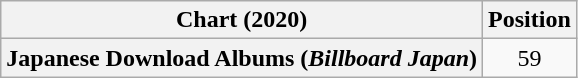<table class="wikitable plainrowheaders" style="text-align:center;">
<tr>
<th scope="col">Chart (2020)</th>
<th scope="col">Position</th>
</tr>
<tr>
<th scope="row">Japanese Download Albums (<em>Billboard Japan</em>)</th>
<td>59</td>
</tr>
</table>
